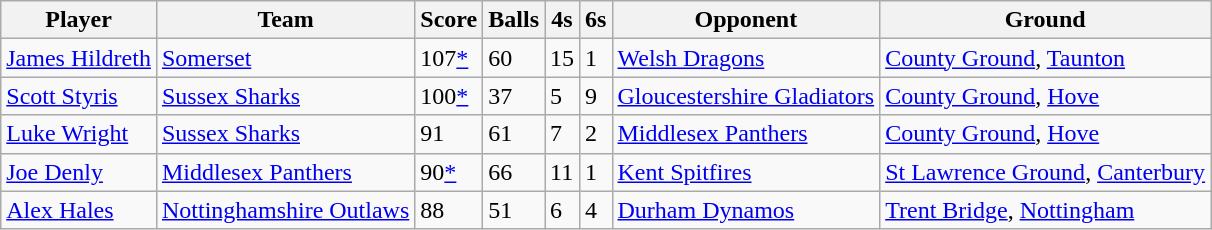<table class="wikitable">
<tr>
<th>Player</th>
<th>Team</th>
<th>Score</th>
<th>Balls</th>
<th>4s</th>
<th>6s</th>
<th>Opponent</th>
<th>Ground</th>
</tr>
<tr>
<td><a href='#'>James Hildreth</a></td>
<td><a href='#'>Somerset</a></td>
<td>107<a href='#'>*</a></td>
<td>60</td>
<td>15</td>
<td>1</td>
<td><a href='#'>Welsh Dragons</a></td>
<td><a href='#'>County Ground</a>, <a href='#'>Taunton</a></td>
</tr>
<tr>
<td><a href='#'>Scott Styris</a></td>
<td><a href='#'>Sussex Sharks</a></td>
<td>100<a href='#'>*</a></td>
<td>37</td>
<td>5</td>
<td>9</td>
<td><a href='#'>Gloucestershire Gladiators</a></td>
<td><a href='#'>County Ground</a>, <a href='#'>Hove</a></td>
</tr>
<tr>
<td><a href='#'>Luke Wright</a></td>
<td><a href='#'>Sussex Sharks</a></td>
<td>91</td>
<td>61</td>
<td>7</td>
<td>2</td>
<td><a href='#'>Middlesex Panthers</a></td>
<td><a href='#'>County Ground</a>, <a href='#'>Hove</a></td>
</tr>
<tr>
<td><a href='#'>Joe Denly</a></td>
<td><a href='#'>Middlesex Panthers</a></td>
<td>90<a href='#'>*</a></td>
<td>66</td>
<td>11</td>
<td>1</td>
<td><a href='#'>Kent Spitfires</a></td>
<td><a href='#'>St Lawrence Ground</a>, <a href='#'>Canterbury</a></td>
</tr>
<tr>
<td><a href='#'>Alex Hales</a></td>
<td><a href='#'>Nottinghamshire Outlaws</a></td>
<td>88</td>
<td>51</td>
<td>6</td>
<td>4</td>
<td><a href='#'>Durham Dynamos</a></td>
<td><a href='#'>Trent Bridge</a>, <a href='#'>Nottingham</a></td>
</tr>
</table>
